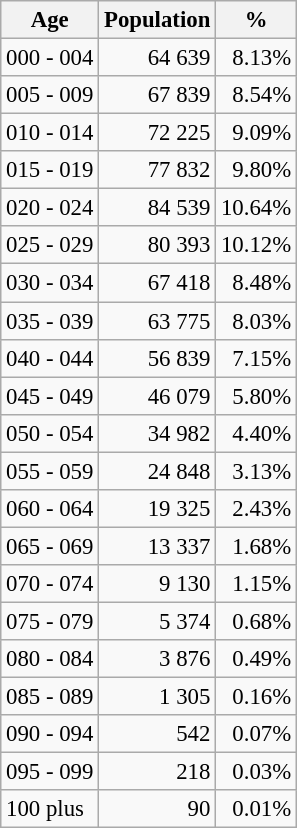<table class="wikitable" style="font-size: 95%; text-align: right">
<tr>
<th>Age</th>
<th>Population</th>
<th>%</th>
</tr>
<tr>
<td align=left>000 - 004</td>
<td>64 639</td>
<td>8.13%</td>
</tr>
<tr>
<td align=left>005 - 009</td>
<td>67 839</td>
<td>8.54%</td>
</tr>
<tr>
<td align=left>010 - 014</td>
<td>72 225</td>
<td>9.09%</td>
</tr>
<tr>
<td align=left>015 - 019</td>
<td>77 832</td>
<td>9.80%</td>
</tr>
<tr>
<td align=left>020 - 024</td>
<td>84 539</td>
<td>10.64%</td>
</tr>
<tr>
<td align=left>025 - 029</td>
<td>80 393</td>
<td>10.12%</td>
</tr>
<tr>
<td align=left>030 - 034</td>
<td>67 418</td>
<td>8.48%</td>
</tr>
<tr>
<td align=left>035 - 039</td>
<td>63 775</td>
<td>8.03%</td>
</tr>
<tr>
<td align=left>040 - 044</td>
<td>56 839</td>
<td>7.15%</td>
</tr>
<tr>
<td align=left>045 - 049</td>
<td>46 079</td>
<td>5.80%</td>
</tr>
<tr>
<td align=left>050 - 054</td>
<td>34 982</td>
<td>4.40%</td>
</tr>
<tr>
<td align=left>055 - 059</td>
<td>24 848</td>
<td>3.13%</td>
</tr>
<tr>
<td align=left>060 - 064</td>
<td>19 325</td>
<td>2.43%</td>
</tr>
<tr>
<td align=left>065 - 069</td>
<td>13 337</td>
<td>1.68%</td>
</tr>
<tr>
<td align=left>070 - 074</td>
<td>9 130</td>
<td>1.15%</td>
</tr>
<tr>
<td align=left>075 - 079</td>
<td>5 374</td>
<td>0.68%</td>
</tr>
<tr>
<td align=left>080 - 084</td>
<td>3 876</td>
<td>0.49%</td>
</tr>
<tr>
<td align=left>085 - 089</td>
<td>1 305</td>
<td>0.16%</td>
</tr>
<tr>
<td align=left>090 - 094</td>
<td>542</td>
<td>0.07%</td>
</tr>
<tr>
<td align=left>095 - 099</td>
<td>218</td>
<td>0.03%</td>
</tr>
<tr>
<td align=left>100 plus</td>
<td>90</td>
<td>0.01%</td>
</tr>
</table>
